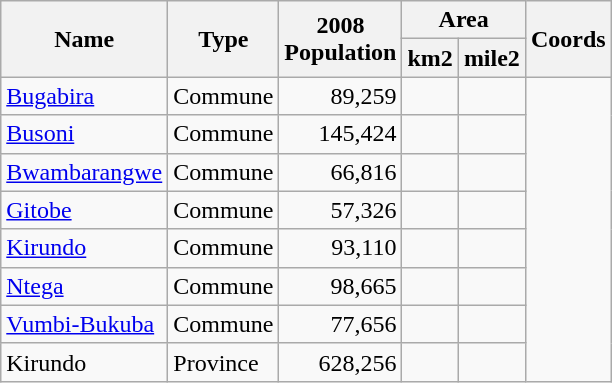<table class="wikitable sortable">
<tr>
<th rowspan=2>Name</th>
<th rowspan=2>Type</th>
<th rowspan=2>2008<br>Population</th>
<th colspan=2>Area</th>
<th rowspan=2>Coords</th>
</tr>
<tr>
<th>km2</th>
<th>mile2</th>
</tr>
<tr>
<td><a href='#'>Bugabira</a></td>
<td>Commune</td>
<td style="text-align:right;">89,259</td>
<td></td>
<td></td>
</tr>
<tr>
<td><a href='#'>Busoni</a></td>
<td>Commune</td>
<td style="text-align:right;">145,424</td>
<td></td>
<td></td>
</tr>
<tr>
<td><a href='#'>Bwambarangwe</a></td>
<td>Commune</td>
<td style="text-align:right;">66,816</td>
<td></td>
<td></td>
</tr>
<tr>
<td><a href='#'>Gitobe</a></td>
<td>Commune</td>
<td style="text-align:right;">57,326</td>
<td></td>
<td></td>
</tr>
<tr>
<td><a href='#'>Kirundo</a></td>
<td>Commune</td>
<td style="text-align:right;">93,110</td>
<td></td>
<td></td>
</tr>
<tr>
<td><a href='#'>Ntega</a></td>
<td>Commune</td>
<td style="text-align:right;">98,665</td>
<td></td>
<td></td>
</tr>
<tr>
<td><a href='#'>Vumbi-Bukuba</a></td>
<td>Commune</td>
<td style="text-align:right;">77,656</td>
<td></td>
<td></td>
</tr>
<tr>
<td>Kirundo</td>
<td>Province</td>
<td style="text-align:right;">628,256</td>
<td></td>
<td></td>
</tr>
</table>
